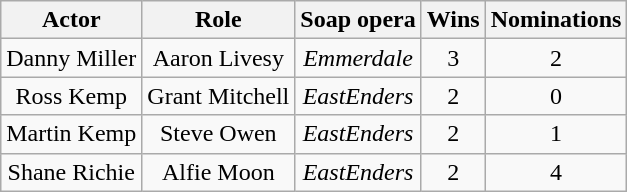<table class="wikitable" style="text-align: center">
<tr>
<th scope="col">Actor</th>
<th scope="col">Role</th>
<th scope="col">Soap opera</th>
<th scope="col">Wins</th>
<th scope="col">Nominations</th>
</tr>
<tr>
<td>Danny Miller</td>
<td>Aaron Livesy</td>
<td><em>Emmerdale</em></td>
<td>3</td>
<td>2</td>
</tr>
<tr>
<td>Ross Kemp</td>
<td>Grant Mitchell</td>
<td><em>EastEnders</em></td>
<td>2</td>
<td>0</td>
</tr>
<tr>
<td>Martin Kemp</td>
<td>Steve Owen</td>
<td><em>EastEnders</em></td>
<td>2</td>
<td>1</td>
</tr>
<tr>
<td>Shane Richie</td>
<td>Alfie Moon</td>
<td><em>EastEnders</em></td>
<td>2</td>
<td>4</td>
</tr>
</table>
